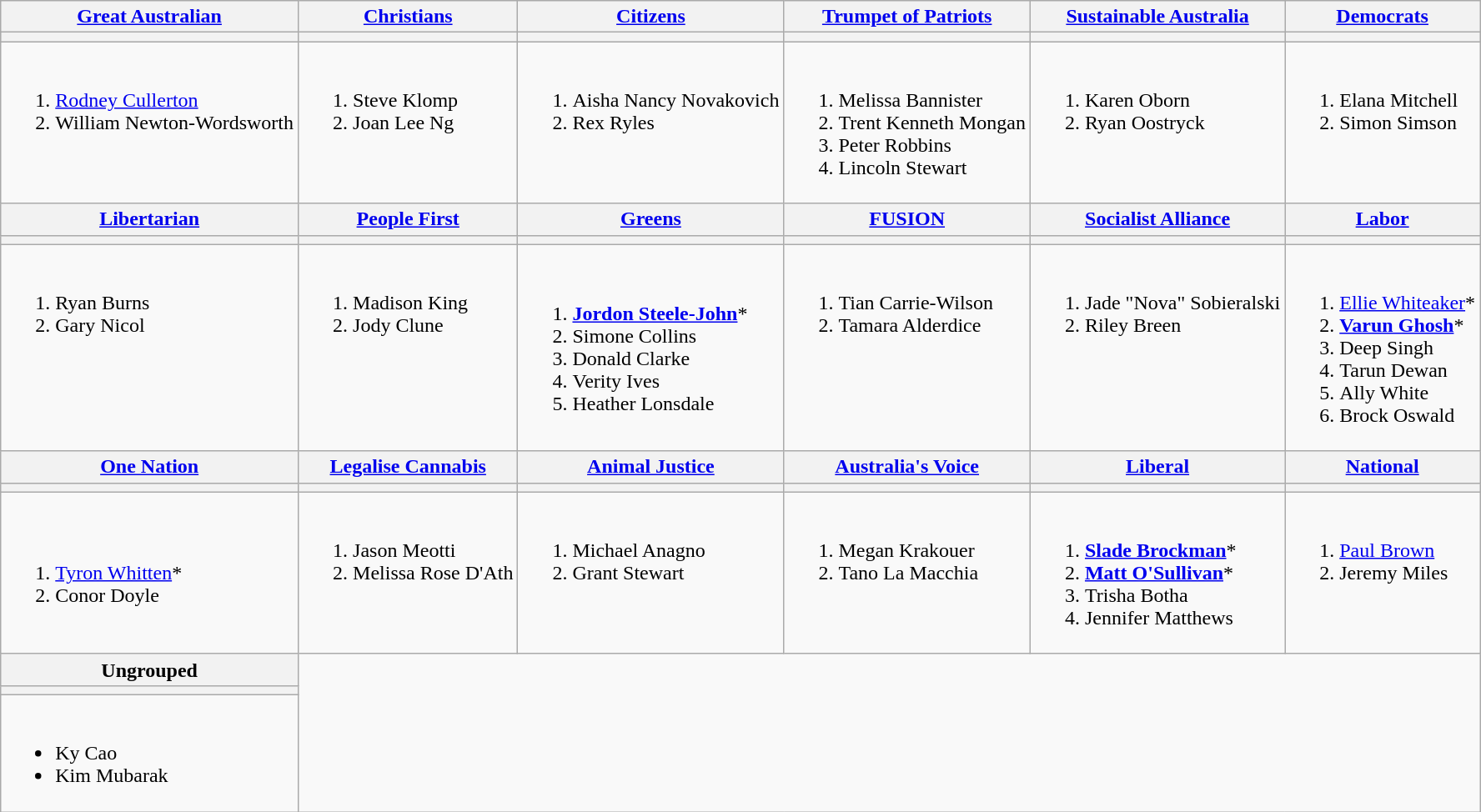<table class=wikitable>
<tr>
<th><a href='#'>Great Australian</a></th>
<th><a href='#'>Christians</a></th>
<th><a href='#'>Citizens</a></th>
<th><a href='#'>Trumpet of Patriots</a></th>
<th><a href='#'>Sustainable Australia</a></th>
<th><a href='#'>Democrats</a></th>
</tr>
<tr style=background:#ccc>
<th></th>
<th></th>
<th></th>
<th></th>
<th></th>
<th></th>
</tr>
<tr>
<td valign=top><br><ol>
<li> <a href='#'>Rodney Cullerton</a>
<li> William Newton-Wordsworth
</ol></td>
<td valign="top"><br><ol>
<li> Steve Klomp
<li> Joan Lee Ng
</ol></td>
<td valign="top"><br><ol>
<li> Aisha Nancy Novakovich
<li> Rex Ryles
</ol></td>
<td valign=top><br><ol>
<li> Melissa Bannister
<li> Trent Kenneth Mongan
<li> Peter Robbins
<li> Lincoln Stewart 
</ol></td>
<td valign=top><br><ol>
<li> Karen Oborn
<li> Ryan Oostryck
</ol></td>
<td valign="top"><br><ol>
<li> Elana Mitchell
<li> Simon Simson
</ol></td>
</tr>
<tr>
<th><a href='#'>Libertarian</a></th>
<th><a href='#'>People First</a></th>
<th><a href='#'>Greens</a></th>
<th><a href='#'>FUSION</a></th>
<th><a href='#'>Socialist Alliance</a></th>
<th><a href='#'>Labor</a></th>
</tr>
<tr>
<th></th>
<th></th>
<th></th>
<th></th>
<th></th>
<th></th>
</tr>
<tr>
<td valign=top><br><ol>
<li> Ryan Burns
<li> Gary Nicol
</ol></td>
<td valign="top"><br><ol>
<li> Madison King
<li> Jody Clune
</ol></td>
<td><br><ol>
<li> <strong><a href='#'>Jordon Steele-John</a></strong>*
<li> Simone Collins
<li> Donald Clarke
<li> Verity Ives
<li> Heather Lonsdale
</ol></td>
<td valign="top"><br><ol>
<li> Tian Carrie-Wilson
<li> Tamara Alderdice
</ol></td>
<td valign="top"><br><ol>
<li> Jade "Nova" Sobieralski
<li> Riley Breen
</ol></td>
<td><br><ol>
<li> <a href='#'>Ellie Whiteaker</a>*
<li> <strong><a href='#'>Varun Ghosh</a></strong>*
<li> Deep Singh
<li> Tarun Dewan
<li> Ally White
<li> Brock Oswald
</ol></td>
</tr>
<tr>
<th><a href='#'>One Nation</a></th>
<th><a href='#'>Legalise Cannabis</a></th>
<th><a href='#'>Animal Justice</a></th>
<th><a href='#'>Australia's Voice</a></th>
<th><a href='#'>Liberal</a></th>
<th><a href='#'>National</a></th>
</tr>
<tr>
<th></th>
<th></th>
<th></th>
<th></th>
<th></th>
<th></th>
</tr>
<tr>
<td><br><ol>
<li> <a href='#'>Tyron Whitten</a>*
<li> Conor Doyle
</ol></td>
<td valign=top><br><ol>
<li> Jason Meotti
<li> Melissa Rose D'Ath
</ol></td>
<td valign=top><br><ol>
<li> Michael Anagno
<li> Grant Stewart
</ol></td>
<td valign=top><br><ol>
<li> Megan Krakouer
<li> Tano La Macchia
</ol></td>
<td><br><ol>
<li> <strong><a href='#'>Slade Brockman</a></strong>*
<li> <strong><a href='#'>Matt O'Sullivan</a></strong>*
<li> Trisha Botha
<li> Jennifer Matthews
</ol></td>
<td valign=top><br><ol>
<li> <a href='#'>Paul Brown</a>
<li> Jeremy Miles
</ol></td>
</tr>
<tr>
<th>Ungrouped</th>
</tr>
<tr>
<th></th>
</tr>
<tr>
<td valign=top><br><ul>
<li> Ky Cao<br>
<li> Kim Mubarak
</ul></td>
</tr>
</table>
